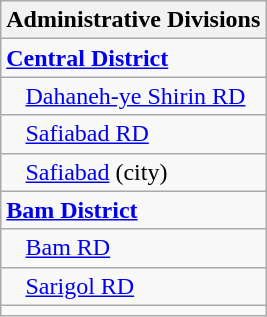<table class="wikitable">
<tr>
<th>Administrative Divisions</th>
</tr>
<tr>
<td><strong><a href='#'>Central District</a></strong></td>
</tr>
<tr>
<td style="padding-left: 1em;"><a href='#'>Dahaneh-ye Shirin RD</a></td>
</tr>
<tr>
<td style="padding-left: 1em;"><a href='#'>Safiabad RD</a></td>
</tr>
<tr>
<td style="padding-left: 1em;"><a href='#'>Safiabad</a> (city)</td>
</tr>
<tr>
<td><strong><a href='#'>Bam District</a></strong></td>
</tr>
<tr>
<td style="padding-left: 1em;"><a href='#'>Bam RD</a></td>
</tr>
<tr>
<td style="padding-left: 1em;"><a href='#'>Sarigol RD</a></td>
</tr>
<tr>
<td colspan=1></td>
</tr>
</table>
